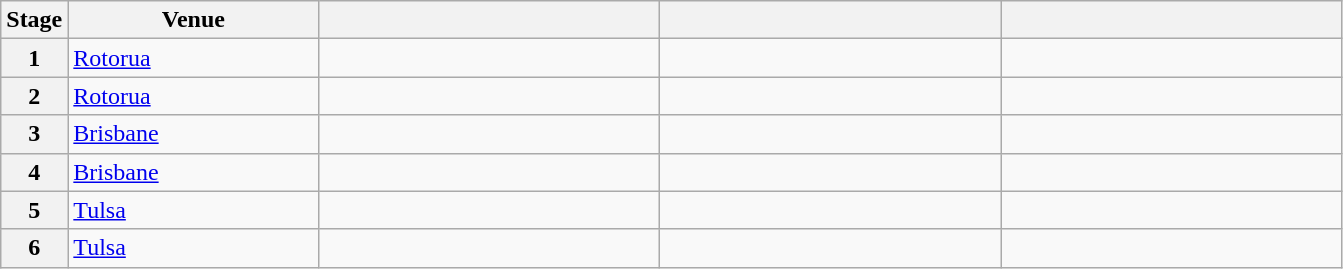<table class="wikitable">
<tr>
<th>Stage</th>
<th width=160>Venue</th>
<th width=220></th>
<th width=220></th>
<th width=220></th>
</tr>
<tr>
<th>1</th>
<td> <a href='#'>Rotorua</a></td>
<td></td>
<td></td>
<td></td>
</tr>
<tr>
<th>2</th>
<td> <a href='#'>Rotorua</a></td>
<td></td>
<td></td>
<td></td>
</tr>
<tr>
<th>3</th>
<td> <a href='#'>Brisbane</a></td>
<td></td>
<td></td>
<td></td>
</tr>
<tr>
<th>4</th>
<td> <a href='#'>Brisbane</a></td>
<td></td>
<td></td>
<td></td>
</tr>
<tr>
<th>5</th>
<td> <a href='#'>Tulsa</a></td>
<td></td>
<td></td>
<td></td>
</tr>
<tr>
<th>6</th>
<td> <a href='#'>Tulsa</a></td>
<td></td>
<td></td>
<td></td>
</tr>
</table>
